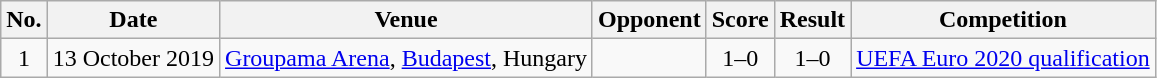<table class="wikitable sortable">
<tr>
<th scope="col">No.</th>
<th scope="col">Date</th>
<th scope="col">Venue</th>
<th scope="col">Opponent</th>
<th scope="col">Score</th>
<th scope="col">Result</th>
<th scope="col">Competition</th>
</tr>
<tr>
<td align="center">1</td>
<td>13 October 2019</td>
<td><a href='#'>Groupama Arena</a>, <a href='#'>Budapest</a>, Hungary</td>
<td></td>
<td align="center">1–0</td>
<td align="center">1–0</td>
<td><a href='#'>UEFA Euro 2020 qualification</a></td>
</tr>
</table>
